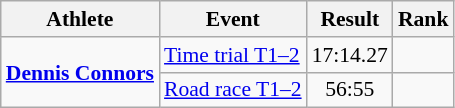<table class=wikitable style="font-size:90%">
<tr>
<th>Athlete</th>
<th>Event</th>
<th>Result</th>
<th>Rank</th>
</tr>
<tr align=center>
<td align=left rowspan=2><strong><a href='#'>Dennis Connors</a></strong></td>
<td align=left><a href='#'>Time trial T1–2</a></td>
<td>17:14.27</td>
<td></td>
</tr>
<tr align=center>
<td align=left><a href='#'>Road race T1–2</a></td>
<td>56:55</td>
<td></td>
</tr>
</table>
